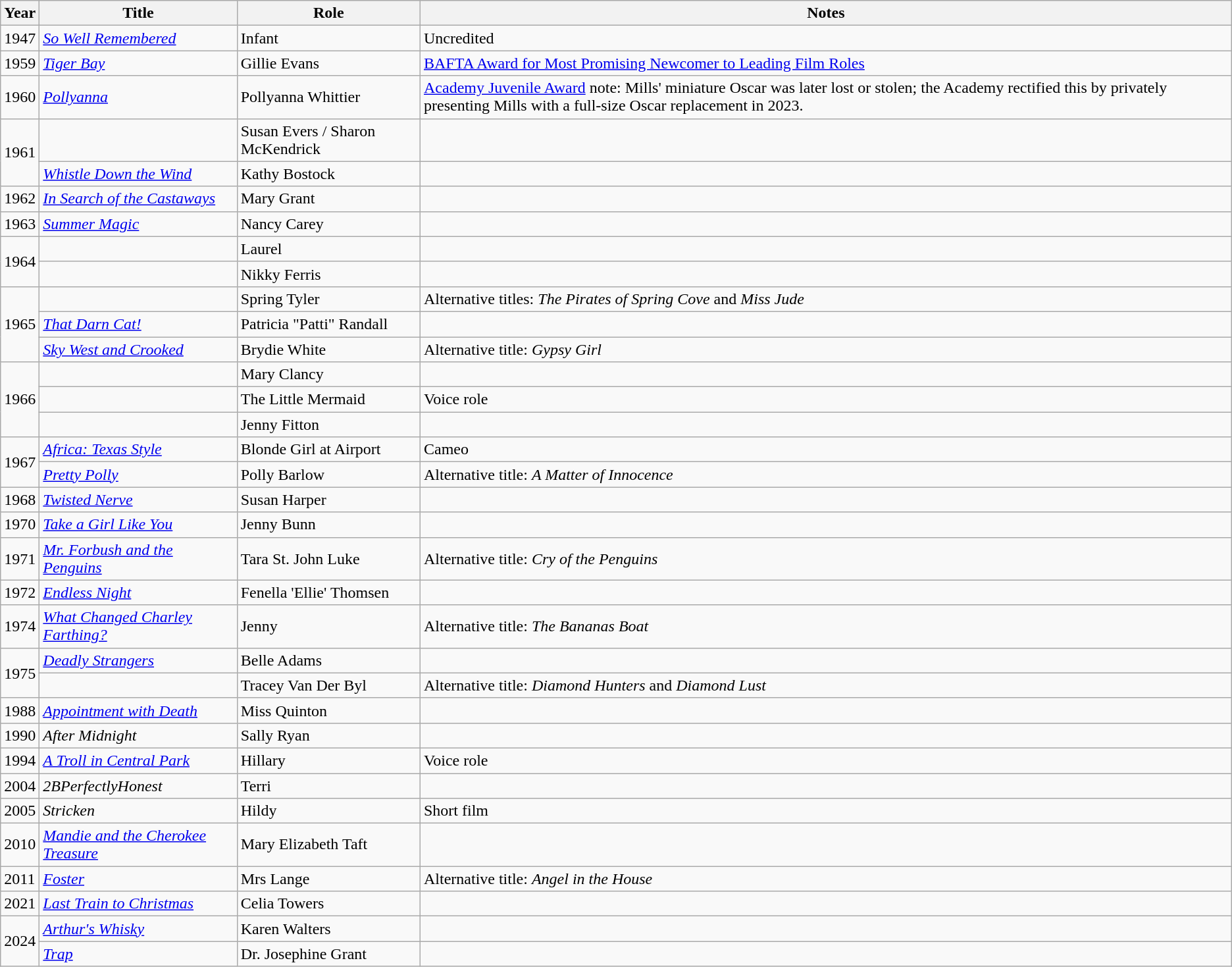<table class="wikitable sortable">
<tr>
<th>Year</th>
<th>Title</th>
<th>Role</th>
<th class="unsortable">Notes</th>
</tr>
<tr>
<td>1947</td>
<td><em><a href='#'>So Well Remembered</a></em></td>
<td>Infant</td>
<td>Uncredited</td>
</tr>
<tr>
<td>1959</td>
<td><em><a href='#'>Tiger Bay</a></em></td>
<td>Gillie Evans</td>
<td><a href='#'>BAFTA Award for Most Promising Newcomer to Leading Film Roles</a></td>
</tr>
<tr>
<td>1960</td>
<td><em><a href='#'>Pollyanna</a></em></td>
<td>Pollyanna Whittier</td>
<td><a href='#'>Academy Juvenile Award</a> note: Mills' miniature Oscar was later lost or stolen; the Academy rectified this by privately presenting Mills with a full-size Oscar replacement in 2023.</td>
</tr>
<tr>
<td rowspan="2">1961</td>
<td><em></em></td>
<td>Susan Evers / Sharon McKendrick</td>
<td></td>
</tr>
<tr>
<td><em><a href='#'>Whistle Down the Wind</a></em></td>
<td>Kathy Bostock</td>
<td></td>
</tr>
<tr>
<td>1962</td>
<td><em><a href='#'>In Search of the Castaways</a></em></td>
<td>Mary Grant</td>
<td></td>
</tr>
<tr>
<td>1963</td>
<td><em><a href='#'>Summer Magic</a></em></td>
<td>Nancy Carey</td>
<td></td>
</tr>
<tr>
<td rowspan="2">1964</td>
<td><em></em></td>
<td>Laurel</td>
<td></td>
</tr>
<tr>
<td><em></em></td>
<td>Nikky Ferris</td>
<td></td>
</tr>
<tr>
<td rowspan="3">1965</td>
<td><em></em></td>
<td>Spring Tyler</td>
<td>Alternative titles: <em>The Pirates of Spring Cove</em> and <em>Miss Jude</em></td>
</tr>
<tr>
<td><em><a href='#'>That Darn Cat!</a></em></td>
<td>Patricia "Patti" Randall</td>
<td></td>
</tr>
<tr>
<td><em><a href='#'>Sky West and Crooked</a></em></td>
<td>Brydie White</td>
<td>Alternative title: <em>Gypsy Girl</em></td>
</tr>
<tr>
<td rowspan="3">1966</td>
<td><em></em></td>
<td>Mary Clancy</td>
<td></td>
</tr>
<tr>
<td><em></em></td>
<td>The Little Mermaid</td>
<td>Voice role</td>
</tr>
<tr>
<td><em></em></td>
<td>Jenny Fitton</td>
<td></td>
</tr>
<tr>
<td rowspan="2">1967</td>
<td><em><a href='#'>Africa: Texas Style</a></em></td>
<td>Blonde Girl at Airport</td>
<td>Cameo</td>
</tr>
<tr>
<td><em><a href='#'>Pretty Polly</a></em></td>
<td>Polly Barlow</td>
<td>Alternative title: <em>A Matter of Innocence</em></td>
</tr>
<tr>
<td>1968</td>
<td><em><a href='#'>Twisted Nerve</a></em></td>
<td>Susan Harper</td>
<td></td>
</tr>
<tr>
<td>1970</td>
<td><em><a href='#'>Take a Girl Like You</a></em></td>
<td>Jenny Bunn</td>
<td></td>
</tr>
<tr>
<td>1971</td>
<td><em><a href='#'>Mr. Forbush and the Penguins</a></em></td>
<td>Tara St. John Luke</td>
<td>Alternative title: <em>Cry of the Penguins</em></td>
</tr>
<tr>
<td>1972</td>
<td><em><a href='#'>Endless Night</a></em></td>
<td>Fenella 'Ellie' Thomsen</td>
<td></td>
</tr>
<tr>
<td>1974</td>
<td><em><a href='#'>What Changed Charley Farthing?</a></em></td>
<td>Jenny</td>
<td>Alternative title: <em>The Bananas Boat</em></td>
</tr>
<tr>
<td rowspan="2">1975</td>
<td><em><a href='#'>Deadly Strangers</a></em></td>
<td>Belle Adams</td>
<td></td>
</tr>
<tr>
<td><em></em></td>
<td>Tracey Van Der Byl</td>
<td>Alternative title: <em>Diamond Hunters</em> and <em>Diamond Lust</em></td>
</tr>
<tr>
<td>1988</td>
<td><em><a href='#'>Appointment with Death</a></em></td>
<td>Miss Quinton</td>
<td></td>
</tr>
<tr>
<td>1990</td>
<td><em>After Midnight</em></td>
<td>Sally Ryan</td>
<td></td>
</tr>
<tr>
<td>1994</td>
<td><em><a href='#'>A Troll in Central Park</a></em></td>
<td>Hillary</td>
<td>Voice role</td>
</tr>
<tr>
<td>2004</td>
<td><em>2BPerfectlyHonest</em></td>
<td>Terri</td>
<td></td>
</tr>
<tr>
<td>2005</td>
<td><em>Stricken</em></td>
<td>Hildy</td>
<td>Short film</td>
</tr>
<tr>
<td>2010</td>
<td><em><a href='#'>Mandie and the Cherokee Treasure</a></em></td>
<td>Mary Elizabeth Taft</td>
<td></td>
</tr>
<tr>
<td>2011</td>
<td><em><a href='#'>Foster</a></em></td>
<td>Mrs Lange</td>
<td>Alternative title: <em>Angel in the House</em></td>
</tr>
<tr>
<td>2021</td>
<td><em><a href='#'>Last Train to Christmas</a></em></td>
<td>Celia Towers</td>
<td></td>
</tr>
<tr>
<td rowspan="2">2024</td>
<td><em><a href='#'>Arthur's Whisky</a></em></td>
<td>Karen Walters</td>
<td></td>
</tr>
<tr>
<td><em><a href='#'>Trap</a></em></td>
<td>Dr. Josephine Grant</td>
<td></td>
</tr>
</table>
